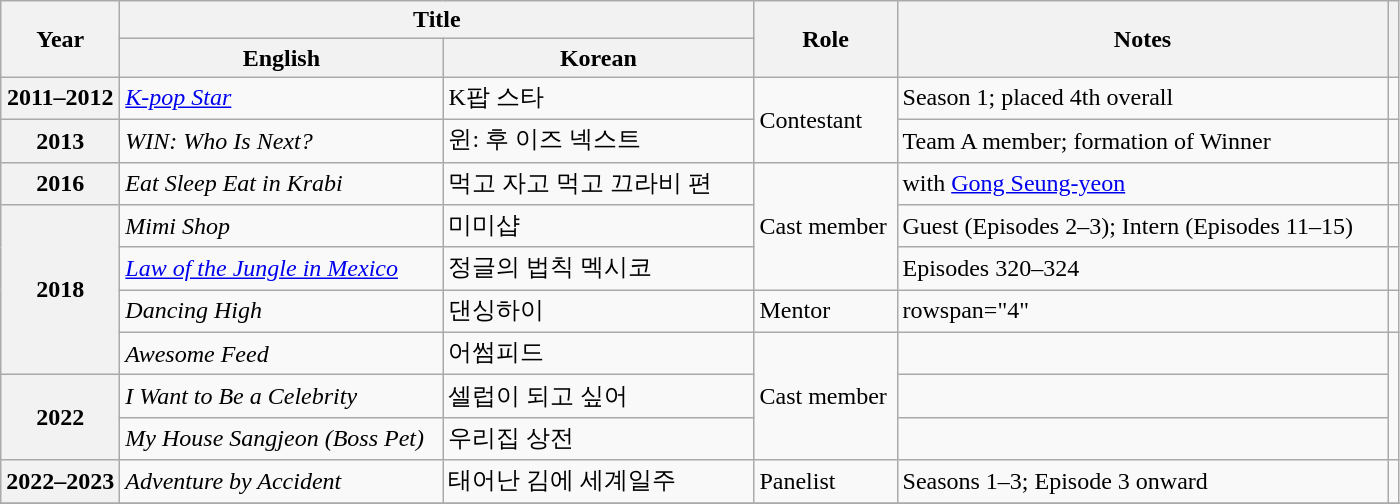<table class="wikitable sortable plainrowheaders">
<tr>
<th scope="col" rowspan="2">Year</th>
<th scope="col" colspan="2">Title</th>
<th scope="col" rowspan="2" style="width:5.5em;">Role</th>
<th scope="col" rowspan="2" style="width:20em;">Notes</th>
<th scope="col" rowspan="2" class="unsortable"></th>
</tr>
<tr>
<th scope="col" style="width:13em;">English</th>
<th scope="col" style="width:12.5em;">Korean</th>
</tr>
<tr>
<th scope="row">2011–2012</th>
<td><em><a href='#'>K-pop Star</a></em></td>
<td>K팝 스타</td>
<td rowspan="2">Contestant</td>
<td>Season 1; placed 4th overall</td>
<td style="text-align:center"></td>
</tr>
<tr>
<th scope="row">2013</th>
<td><em>WIN: Who Is Next?</em></td>
<td>윈: 후 이즈 넥스트</td>
<td>Team A member; formation of Winner</td>
<td style="text-align:center"></td>
</tr>
<tr>
<th scope="row">2016</th>
<td><em>Eat Sleep Eat in Krabi</em></td>
<td>먹고 자고 먹고 끄라비 편</td>
<td rowspan="3">Cast member</td>
<td>with <a href='#'>Gong Seung-yeon</a></td>
<td style="text-align:center"></td>
</tr>
<tr>
<th scope="row" rowspan="4">2018</th>
<td><em>Mimi Shop</em></td>
<td>미미샵</td>
<td>Guest (Episodes 2–3); Intern (Episodes 11–15)</td>
<td style="text-align:center"></td>
</tr>
<tr>
<td><em><a href='#'>Law of the Jungle in Mexico</a></em></td>
<td>정글의 법칙 멕시코</td>
<td>Episodes 320–324</td>
<td style="text-align:center"></td>
</tr>
<tr>
<td><em>Dancing High</em></td>
<td>댄싱하이</td>
<td>Mentor</td>
<td>rowspan="4" </td>
<td style="text-align:center"></td>
</tr>
<tr>
<td><em>Awesome Feed</em></td>
<td>어썸피드</td>
<td rowspan="3">Cast member</td>
<td style="text-align:center"></td>
</tr>
<tr>
<th scope="row" rowspan="2">2022</th>
<td><em>I Want to Be a Celebrity</em></td>
<td>셀럽이 되고 싶어</td>
<td style="text-align:center"></td>
</tr>
<tr>
<td><em>My House Sangjeon (Boss Pet)</em></td>
<td>우리집 상전</td>
<td style="text-align:center"></td>
</tr>
<tr>
<th scope="row">2022–2023</th>
<td><em>Adventure by Accident</em></td>
<td>태어난 김에 세계일주</td>
<td>Panelist</td>
<td>Seasons 1–3; Episode 3 onward</td>
<td style="text-align:center"></td>
</tr>
<tr>
</tr>
</table>
